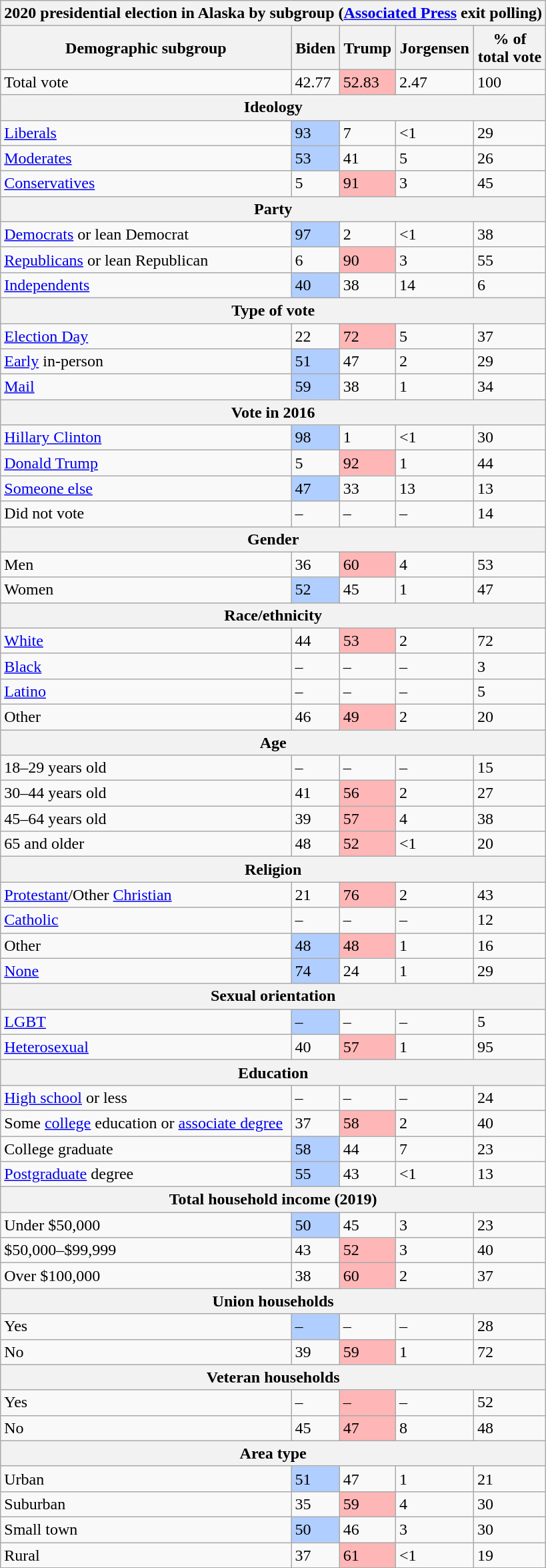<table class="wikitable sortable">
<tr>
<th colspan="5">2020 presidential election in Alaska by subgroup (<a href='#'>Associated Press</a> exit polling)</th>
</tr>
<tr>
<th>Demographic subgroup</th>
<th>Biden</th>
<th>Trump</th>
<th>Jorgensen</th>
<th>% of<br>total vote</th>
</tr>
<tr>
<td>Total vote</td>
<td>42.77</td>
<td style="text-align:left; background:#ffb6b6;">52.83</td>
<td>2.47</td>
<td>100</td>
</tr>
<tr>
<th colspan="5">Ideology</th>
</tr>
<tr>
<td><a href='#'>Liberals</a></td>
<td style="text-align:left; background:#b0ceff;">93</td>
<td>7</td>
<td><1</td>
<td>29</td>
</tr>
<tr>
<td><a href='#'>Moderates</a></td>
<td style="text-align:left; background:#b0ceff;">53</td>
<td>41</td>
<td>5</td>
<td>26</td>
</tr>
<tr>
<td><a href='#'>Conservatives</a></td>
<td>5</td>
<td style="text-align:left; background:#ffb6b6;">91</td>
<td>3</td>
<td>45</td>
</tr>
<tr>
<th colspan="5">Party</th>
</tr>
<tr>
<td><a href='#'>Democrats</a> or lean Democrat</td>
<td style="text-align:left; background:#b0ceff;">97</td>
<td>2</td>
<td><1</td>
<td>38</td>
</tr>
<tr>
<td><a href='#'>Republicans</a> or lean Republican</td>
<td>6</td>
<td style="text-align:left; background:#ffb6b6;">90</td>
<td>3</td>
<td>55</td>
</tr>
<tr>
<td><a href='#'>Independents</a></td>
<td style="text-align:left; background:#b0ceff;">40</td>
<td>38</td>
<td>14</td>
<td>6</td>
</tr>
<tr>
<th colspan="5">Type of vote</th>
</tr>
<tr>
<td><a href='#'>Election Day</a></td>
<td>22</td>
<td style="text-align:left; background:#ffb6b6;">72</td>
<td>5</td>
<td>37</td>
</tr>
<tr>
<td><a href='#'>Early</a> in-person</td>
<td style="text-align:left; background:#b0ceff;">51</td>
<td>47</td>
<td>2</td>
<td>29</td>
</tr>
<tr>
<td><a href='#'>Mail</a></td>
<td style="text-align:left; background:#b0ceff;">59</td>
<td>38</td>
<td>1</td>
<td>34</td>
</tr>
<tr>
<th colspan="5">Vote in 2016</th>
</tr>
<tr>
<td><a href='#'>Hillary Clinton</a></td>
<td style="text-align:left; background:#b0ceff;">98</td>
<td>1</td>
<td><1</td>
<td>30</td>
</tr>
<tr>
<td><a href='#'>Donald Trump</a></td>
<td>5</td>
<td style="text-align:left; background:#ffb6b6;">92</td>
<td>1</td>
<td>44</td>
</tr>
<tr>
<td><a href='#'>Someone else</a></td>
<td style="text-align:left; background:#b0ceff;">47</td>
<td>33</td>
<td>13</td>
<td>13</td>
</tr>
<tr>
<td>Did not vote</td>
<td>–</td>
<td>–</td>
<td>–</td>
<td>14</td>
</tr>
<tr>
<th colspan="5">Gender</th>
</tr>
<tr>
<td>Men</td>
<td>36</td>
<td style="text-align:left; background:#ffb6b6;">60</td>
<td>4</td>
<td>53</td>
</tr>
<tr>
<td>Women</td>
<td style="text-align:left; background:#b0ceff;">52</td>
<td>45</td>
<td>1</td>
<td>47</td>
</tr>
<tr>
<th colspan="5">Race/ethnicity</th>
</tr>
<tr>
<td><a href='#'>White</a></td>
<td>44</td>
<td style="text-align:left; background:#ffb6b6;">53</td>
<td>2</td>
<td>72</td>
</tr>
<tr>
<td><a href='#'>Black</a></td>
<td>–</td>
<td>–</td>
<td>–</td>
<td>3</td>
</tr>
<tr>
<td><a href='#'>Latino</a></td>
<td>–</td>
<td>–</td>
<td>–</td>
<td>5</td>
</tr>
<tr>
<td>Other</td>
<td>46</td>
<td style="text-align:left; background:#ffb6b6;">49</td>
<td>2</td>
<td>20</td>
</tr>
<tr>
<th colspan="5">Age</th>
</tr>
<tr>
<td>18–29 years old</td>
<td>–</td>
<td>–</td>
<td>–</td>
<td>15</td>
</tr>
<tr>
<td>30–44 years old</td>
<td>41</td>
<td style="text-align:left; background:#ffb6b6;">56</td>
<td>2</td>
<td>27</td>
</tr>
<tr>
<td>45–64 years old</td>
<td>39</td>
<td style="text-align:left; background:#ffb6b6;">57</td>
<td>4</td>
<td>38</td>
</tr>
<tr>
<td>65 and older</td>
<td>48</td>
<td style="text-align:left; background:#ffb6b6;">52</td>
<td><1</td>
<td>20</td>
</tr>
<tr>
<th colspan="5">Religion</th>
</tr>
<tr>
<td><a href='#'>Protestant</a>/Other <a href='#'>Christian</a></td>
<td>21</td>
<td style="text-align:left; background:#ffb6b6;">76</td>
<td>2</td>
<td>43</td>
</tr>
<tr>
<td><a href='#'>Catholic</a></td>
<td>–</td>
<td>–</td>
<td>–</td>
<td>12</td>
</tr>
<tr>
<td>Other</td>
<td style="text-align:left; background:#b0ceff;">48</td>
<td style="text-align:left; background:#ffb6b6;">48</td>
<td>1</td>
<td>16</td>
</tr>
<tr>
<td><a href='#'>None</a></td>
<td style="text-align:left; background:#b0ceff;">74</td>
<td>24</td>
<td>1</td>
<td>29</td>
</tr>
<tr>
<th colspan="5">Sexual orientation</th>
</tr>
<tr>
<td><a href='#'>LGBT</a></td>
<td style="text-align:left; background:#b0ceff;">–</td>
<td>–</td>
<td>–</td>
<td>5</td>
</tr>
<tr>
<td><a href='#'>Heterosexual</a></td>
<td>40</td>
<td style="text-align:left; background:#ffb6b6;">57</td>
<td>1</td>
<td>95</td>
</tr>
<tr>
<th colspan="5">Education</th>
</tr>
<tr>
<td><a href='#'>High school</a> or less</td>
<td>–</td>
<td>–</td>
<td>–</td>
<td>24</td>
</tr>
<tr>
<td>Some <a href='#'>college</a> education or <a href='#'>associate degree</a></td>
<td>37</td>
<td style="text-align:left; background:#ffb6b6;">58</td>
<td>2</td>
<td>40</td>
</tr>
<tr>
<td>College graduate</td>
<td style="text-align:left; background:#b0ceff;">58</td>
<td>44</td>
<td>7</td>
<td>23</td>
</tr>
<tr>
<td><a href='#'>Postgraduate</a> degree</td>
<td style="text-align:left; background:#b0ceff;">55</td>
<td>43</td>
<td><1</td>
<td>13</td>
</tr>
<tr>
<th colspan="5">Total household income (2019)</th>
</tr>
<tr>
<td>Under $50,000</td>
<td style="text-align:left; background:#b0ceff;">50</td>
<td>45</td>
<td>3</td>
<td>23</td>
</tr>
<tr>
<td>$50,000–$99,999</td>
<td>43</td>
<td style="text-align:left; background:#ffb6b6;">52</td>
<td>3</td>
<td>40</td>
</tr>
<tr>
<td>Over $100,000</td>
<td>38</td>
<td style="text-align:left; background:#ffb6b6;">60</td>
<td>2</td>
<td>37</td>
</tr>
<tr>
<th colspan="5">Union households</th>
</tr>
<tr>
<td>Yes</td>
<td style="text-align:left; background:#b0ceff;">–</td>
<td>–</td>
<td>–</td>
<td>28</td>
</tr>
<tr>
<td>No</td>
<td>39</td>
<td style="text-align:left; background:#ffb6b6;">59</td>
<td>1</td>
<td>72</td>
</tr>
<tr>
<th colspan="5">Veteran households</th>
</tr>
<tr>
<td>Yes</td>
<td>–</td>
<td style="text-align:left; background:#ffb6b6;">–</td>
<td>–</td>
<td>52</td>
</tr>
<tr>
<td>No</td>
<td>45</td>
<td style="text-align:left; background:#ffb6b6;">47</td>
<td>8</td>
<td>48</td>
</tr>
<tr>
<th colspan="5">Area type</th>
</tr>
<tr>
<td>Urban</td>
<td style="text-align:left; background:#b0ceff;">51</td>
<td>47</td>
<td>1</td>
<td>21</td>
</tr>
<tr>
<td>Suburban</td>
<td>35</td>
<td style="text-align:left; background:#ffb6b6;">59</td>
<td>4</td>
<td>30</td>
</tr>
<tr>
<td>Small town</td>
<td style="text-align:left; background:#b0ceff;">50</td>
<td>46</td>
<td>3</td>
<td>30</td>
</tr>
<tr>
<td>Rural</td>
<td>37</td>
<td style="text-align:left; background:#ffb6b6;">61</td>
<td><1</td>
<td>19</td>
</tr>
</table>
